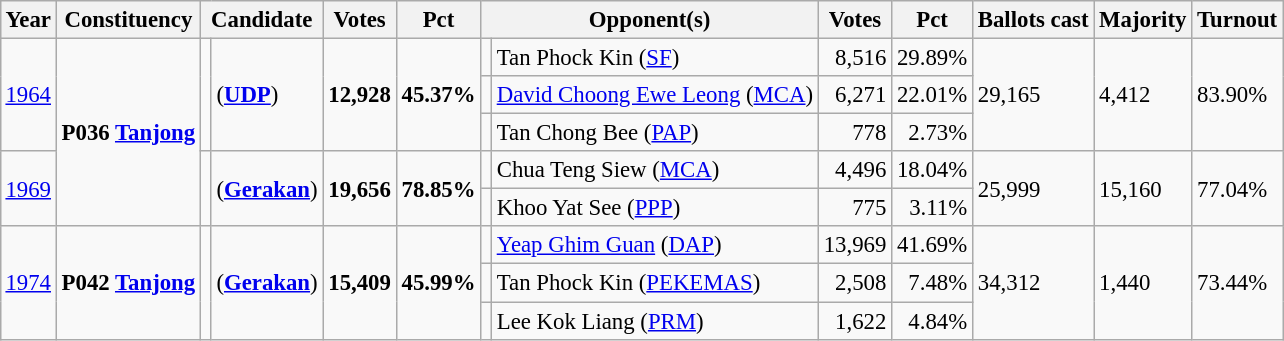<table class="wikitable" style="margin:0.5em ; font-size:95%">
<tr>
<th>Year</th>
<th>Constituency</th>
<th colspan=2>Candidate</th>
<th>Votes</th>
<th>Pct</th>
<th colspan=2>Opponent(s)</th>
<th>Votes</th>
<th>Pct</th>
<th>Ballots cast</th>
<th>Majority</th>
<th>Turnout</th>
</tr>
<tr>
<td rowspan=3><a href='#'>1964</a></td>
<td rowspan=5><strong>P036 <a href='#'>Tanjong</a></strong></td>
<td rowspan=3 bgcolor=></td>
<td rowspan=3> (<a href='#'><strong>UDP</strong></a>)</td>
<td rowspan=3 align=right><strong>12,928</strong></td>
<td rowspan=3><strong>45.37%</strong></td>
<td bgcolor=></td>
<td>Tan Phock Kin (<a href='#'>SF</a>)</td>
<td align=right>8,516</td>
<td>29.89%</td>
<td rowspan=3>29,165</td>
<td rowspan=3>4,412</td>
<td rowspan=3>83.90%</td>
</tr>
<tr>
<td></td>
<td><a href='#'>David Choong Ewe Leong</a> (<a href='#'>MCA</a>)</td>
<td align=right>6,271</td>
<td>22.01%</td>
</tr>
<tr>
<td bgcolor=></td>
<td>Tan Chong Bee (<a href='#'>PAP</a>)</td>
<td align=right>778</td>
<td align=right>2.73%</td>
</tr>
<tr>
<td rowspan=2><a href='#'>1969</a></td>
<td rowspan=2 bgcolor=></td>
<td rowspan=2> (<a href='#'><strong>Gerakan</strong></a>)</td>
<td rowspan=2 align=right><strong>19,656</strong></td>
<td rowspan=2><strong>78.85%</strong></td>
<td></td>
<td>Chua Teng Siew (<a href='#'>MCA</a>)</td>
<td align=right>4,496</td>
<td>18.04%</td>
<td rowspan=2>25,999</td>
<td rowspan=2>15,160</td>
<td rowspan=2>77.04%</td>
</tr>
<tr>
<td bgcolor=></td>
<td>Khoo Yat See (<a href='#'>PPP</a>)</td>
<td align=right>775</td>
<td align=right>3.11%</td>
</tr>
<tr>
<td rowspan=3><a href='#'>1974</a></td>
<td rowspan=3><strong>P042 <a href='#'>Tanjong</a></strong></td>
<td rowspan=3 ></td>
<td rowspan=3> (<a href='#'><strong>Gerakan</strong></a>)</td>
<td rowspan=3 align=right><strong>15,409</strong></td>
<td rowspan=3><strong>45.99%</strong></td>
<td></td>
<td><a href='#'>Yeap Ghim Guan</a> (<a href='#'>DAP</a>)</td>
<td align=right>13,969</td>
<td>41.69%</td>
<td rowspan=3>34,312</td>
<td rowspan=3>1,440</td>
<td rowspan=3>73.44%</td>
</tr>
<tr>
<td></td>
<td>Tan Phock Kin (<a href='#'>PEKEMAS</a>)</td>
<td align=right>2,508</td>
<td align=right>7.48%</td>
</tr>
<tr>
<td bgcolor=></td>
<td>Lee Kok Liang (<a href='#'>PRM</a>)</td>
<td align=right>1,622</td>
<td align=right>4.84%</td>
</tr>
</table>
